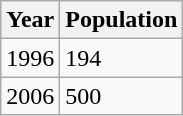<table class="wikitable">
<tr>
<th>Year</th>
<th>Population</th>
</tr>
<tr>
<td>1996</td>
<td>194</td>
</tr>
<tr>
<td>2006</td>
<td>500</td>
</tr>
</table>
